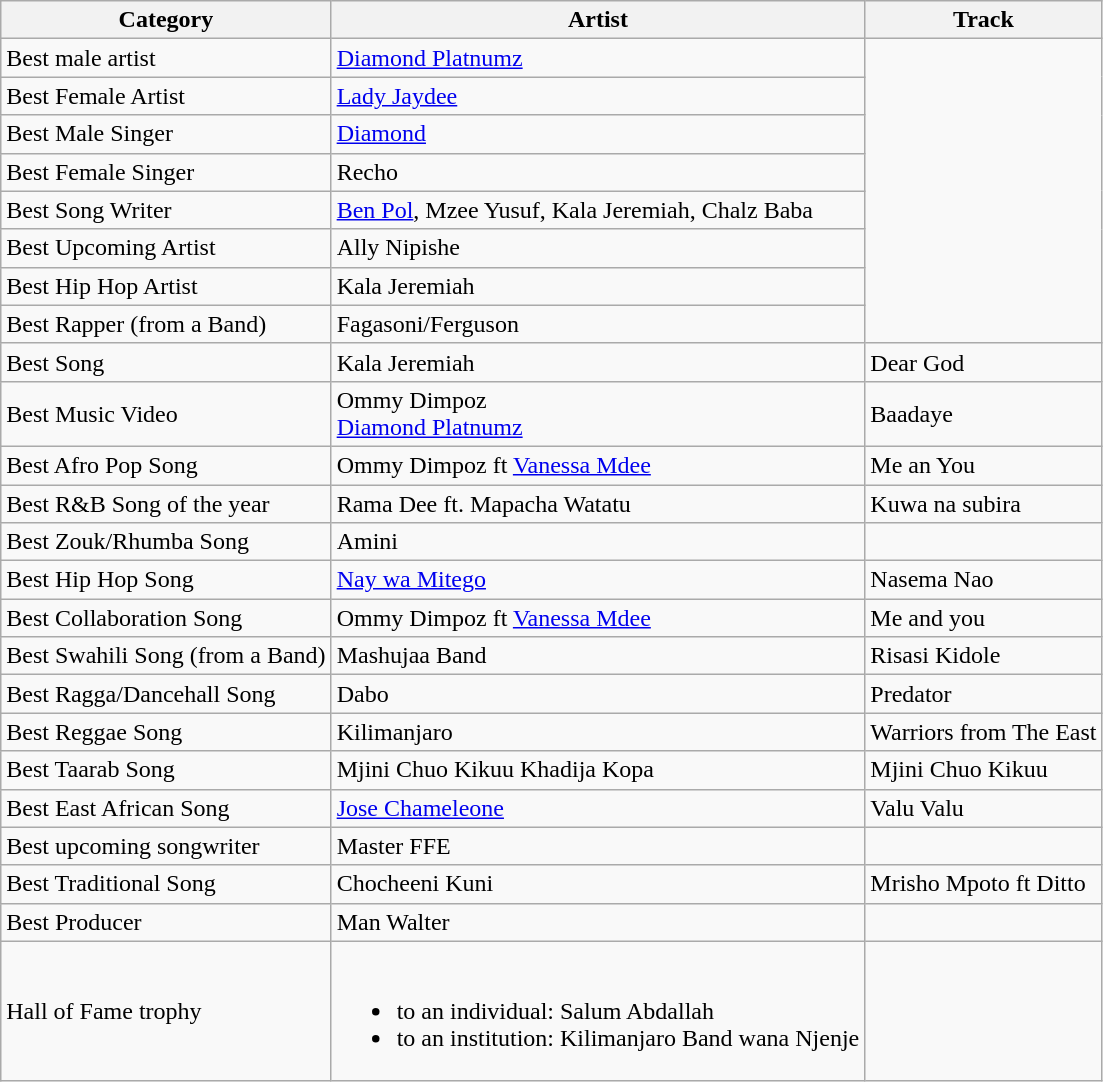<table class="wikitable">
<tr>
<th>Category</th>
<th>Artist</th>
<th>Track</th>
</tr>
<tr>
<td>Best male artist</td>
<td><a href='#'>Diamond Platnumz</a></td>
</tr>
<tr>
<td>Best Female Artist</td>
<td><a href='#'>Lady Jaydee</a></td>
</tr>
<tr>
<td>Best Male Singer</td>
<td><a href='#'>Diamond</a></td>
</tr>
<tr>
<td>Best Female Singer</td>
<td>Recho</td>
</tr>
<tr>
<td>Best Song Writer</td>
<td><a href='#'>Ben Pol</a>, Mzee Yusuf, Kala Jeremiah, Chalz Baba</td>
</tr>
<tr>
<td>Best Upcoming Artist</td>
<td>Ally Nipishe</td>
</tr>
<tr>
<td>Best Hip Hop Artist</td>
<td>Kala Jeremiah</td>
</tr>
<tr>
<td>Best Rapper (from a Band)</td>
<td>Fagasoni/Ferguson</td>
</tr>
<tr>
<td>Best Song</td>
<td>Kala Jeremiah</td>
<td>Dear God</td>
</tr>
<tr>
<td>Best Music Video</td>
<td>Ommy Dimpoz<br><a href='#'>Diamond Platnumz</a></td>
<td>Baadaye</td>
</tr>
<tr>
<td>Best Afro Pop Song</td>
<td>Ommy Dimpoz ft <a href='#'>Vanessa Mdee</a></td>
<td>Me an You</td>
</tr>
<tr>
<td>Best R&B Song of the year</td>
<td>Rama Dee ft. Mapacha Watatu</td>
<td>Kuwa na subira</td>
</tr>
<tr>
<td>Best Zouk/Rhumba Song</td>
<td>Amini</td>
</tr>
<tr>
<td>Best Hip Hop Song</td>
<td><a href='#'>Nay wa Mitego</a></td>
<td>Nasema Nao</td>
</tr>
<tr>
<td>Best Collaboration Song</td>
<td>Ommy Dimpoz ft <a href='#'>Vanessa Mdee</a></td>
<td>Me and you</td>
</tr>
<tr>
<td>Best Swahili Song (from a Band)</td>
<td>Mashujaa Band</td>
<td>Risasi Kidole</td>
</tr>
<tr>
<td>Best Ragga/Dancehall Song</td>
<td>Dabo</td>
<td>Predator</td>
</tr>
<tr>
<td>Best Reggae Song</td>
<td>Kilimanjaro</td>
<td>Warriors from The East</td>
</tr>
<tr>
<td>Best Taarab Song</td>
<td>Mjini Chuo Kikuu Khadija Kopa</td>
<td>Mjini Chuo Kikuu</td>
</tr>
<tr>
<td>Best East African Song</td>
<td><a href='#'>Jose Chameleone</a></td>
<td>Valu Valu</td>
</tr>
<tr>
<td>Best upcoming songwriter</td>
<td>Master FFE</td>
<td></td>
</tr>
<tr>
<td>Best Traditional Song</td>
<td>Chocheeni Kuni</td>
<td>Mrisho Mpoto ft Ditto</td>
</tr>
<tr>
<td>Best Producer</td>
<td>Man Walter</td>
<td></td>
</tr>
<tr>
<td>Hall of Fame trophy</td>
<td><br><ul><li>to an individual: Salum Abdallah</li><li>to an institution: Kilimanjaro Band wana Njenje</li></ul></td>
</tr>
</table>
